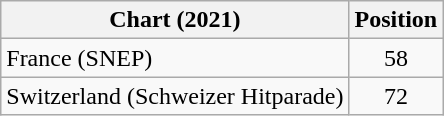<table class="wikitable sortable">
<tr>
<th>Chart (2021)</th>
<th>Position</th>
</tr>
<tr>
<td>France (SNEP)</td>
<td style="text-align:center;">58</td>
</tr>
<tr>
<td>Switzerland (Schweizer Hitparade)</td>
<td style="text-align:center;">72</td>
</tr>
</table>
